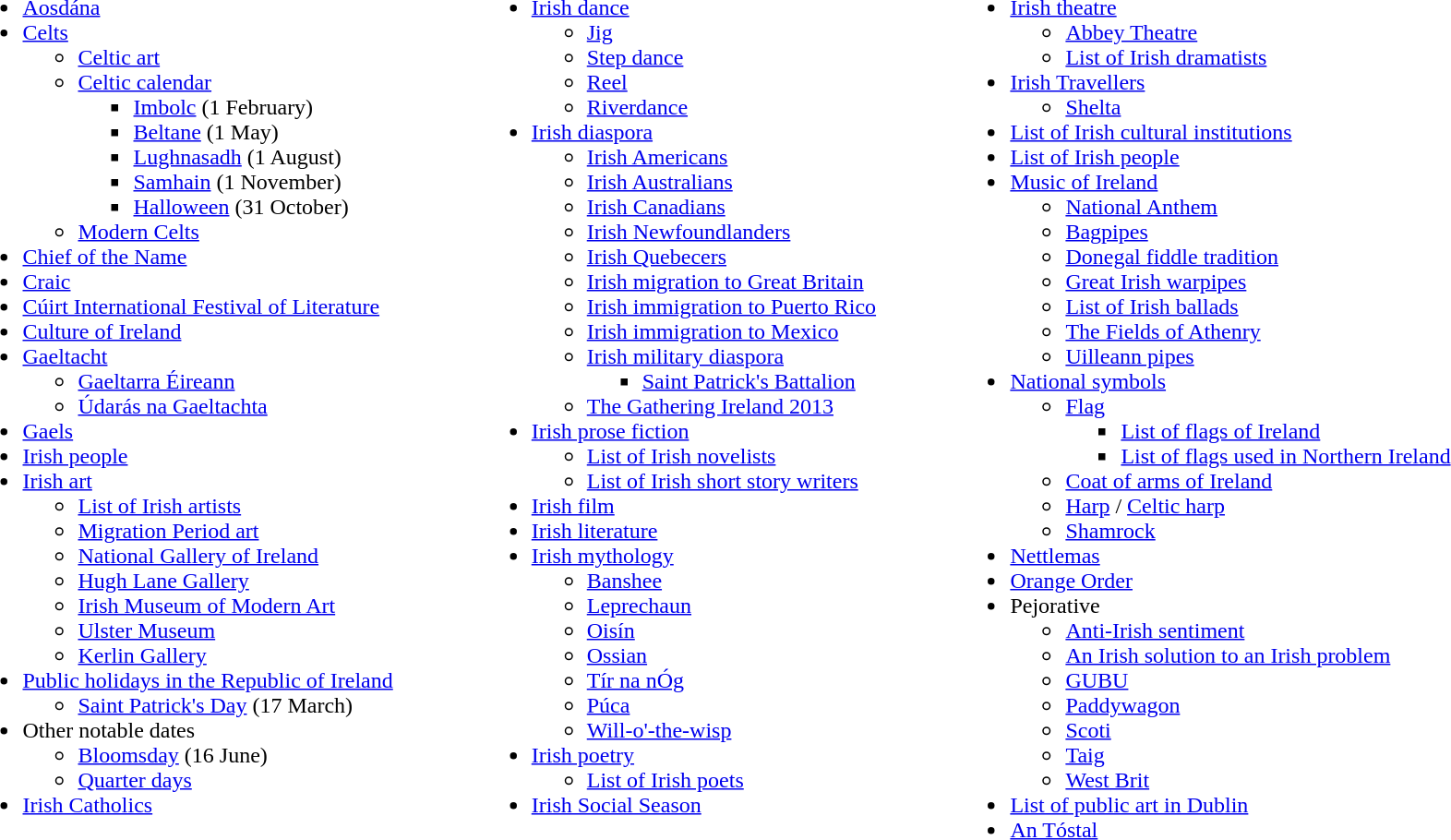<table width="90%">
<tr valign=top>
<td style= width="30%"><br><ul><li><a href='#'>Aosdána</a></li><li><a href='#'>Celts</a><ul><li><a href='#'>Celtic art</a></li><li><a href='#'>Celtic calendar</a><ul><li><a href='#'>Imbolc</a> (1 February)</li><li><a href='#'>Beltane</a> (1 May)</li><li><a href='#'>Lughnasadh</a> (1 August)</li><li><a href='#'>Samhain</a> (1 November)</li><li><a href='#'>Halloween</a> (31 October)</li></ul></li><li><a href='#'>Modern Celts</a></li></ul></li><li><a href='#'>Chief of the Name</a></li><li><a href='#'>Craic</a></li><li><a href='#'>Cúirt International Festival of Literature</a></li><li><a href='#'>Culture of Ireland</a></li><li><a href='#'>Gaeltacht</a><ul><li><a href='#'>Gaeltarra Éireann</a></li><li><a href='#'>Údarás na Gaeltachta</a></li></ul></li><li><a href='#'>Gaels</a></li><li><a href='#'>Irish people</a></li><li><a href='#'>Irish art</a><ul><li><a href='#'>List of Irish artists</a></li><li><a href='#'>Migration Period art</a></li><li><a href='#'>National Gallery of Ireland</a></li><li><a href='#'>Hugh Lane Gallery</a></li><li><a href='#'>Irish Museum of Modern Art</a></li><li><a href='#'>Ulster Museum</a></li><li><a href='#'>Kerlin Gallery</a></li></ul></li><li><a href='#'>Public holidays in the Republic of Ireland</a><ul><li><a href='#'>Saint Patrick's Day</a> (17 March)</li></ul></li><li>Other notable dates<ul><li><a href='#'>Bloomsday</a> (16 June)</li><li><a href='#'>Quarter days</a></li></ul></li><li><a href='#'>Irish Catholics</a></li></ul></td>
<td></td>
<td style= width="30%"><br><ul><li><a href='#'>Irish dance</a><ul><li><a href='#'>Jig</a></li><li><a href='#'>Step dance</a></li><li><a href='#'>Reel</a></li><li><a href='#'>Riverdance</a></li></ul></li><li><a href='#'>Irish diaspora</a><ul><li><a href='#'>Irish Americans</a></li><li><a href='#'>Irish Australians</a></li><li><a href='#'>Irish Canadians</a></li><li><a href='#'>Irish Newfoundlanders</a></li><li><a href='#'>Irish Quebecers</a></li><li><a href='#'>Irish migration to Great Britain</a></li><li><a href='#'>Irish immigration to Puerto Rico</a></li><li><a href='#'>Irish immigration to Mexico</a></li><li><a href='#'>Irish military diaspora</a><ul><li><a href='#'>Saint Patrick's Battalion</a></li></ul></li><li><a href='#'>The Gathering Ireland 2013</a></li></ul></li><li><a href='#'>Irish prose fiction</a><ul><li><a href='#'>List of Irish novelists</a></li><li><a href='#'>List of Irish short story writers</a></li></ul></li><li><a href='#'>Irish film</a></li><li><a href='#'>Irish literature</a></li><li><a href='#'>Irish mythology</a><ul><li><a href='#'>Banshee</a></li><li><a href='#'>Leprechaun</a></li><li><a href='#'>Oisín</a></li><li><a href='#'>Ossian</a></li><li><a href='#'>Tír na nÓg</a></li><li><a href='#'>Púca</a></li><li><a href='#'>Will-o'-the-wisp</a></li></ul></li><li><a href='#'>Irish poetry</a><ul><li><a href='#'>List of Irish poets</a></li></ul></li><li><a href='#'>Irish Social Season</a></li></ul></td>
<td></td>
<td style= width="30%"><br><ul><li><a href='#'>Irish theatre</a><ul><li><a href='#'>Abbey Theatre</a></li><li><a href='#'>List of Irish dramatists</a></li></ul></li><li><a href='#'>Irish Travellers</a><ul><li><a href='#'>Shelta</a></li></ul></li><li><a href='#'>List of Irish cultural institutions</a></li><li><a href='#'>List of Irish people</a></li><li><a href='#'>Music of Ireland</a><ul><li><a href='#'>National Anthem</a></li><li><a href='#'>Bagpipes</a></li><li><a href='#'>Donegal fiddle tradition</a></li><li><a href='#'>Great Irish warpipes</a></li><li><a href='#'>List of Irish ballads</a></li><li><a href='#'>The Fields of Athenry</a></li><li><a href='#'>Uilleann pipes</a></li></ul></li><li><a href='#'>National symbols</a><ul><li><a href='#'>Flag</a><ul><li><a href='#'>List of flags of Ireland</a></li><li><a href='#'>List of flags used in Northern Ireland</a></li></ul></li><li><a href='#'>Coat of arms of Ireland</a></li><li><a href='#'>Harp</a> / <a href='#'>Celtic harp</a></li><li><a href='#'>Shamrock</a></li></ul></li><li><a href='#'>Nettlemas</a></li><li><a href='#'>Orange Order</a></li><li>Pejorative<ul><li><a href='#'>Anti-Irish sentiment</a></li><li><a href='#'>An Irish solution to an Irish problem</a></li><li><a href='#'>GUBU</a></li><li><a href='#'>Paddywagon</a></li><li><a href='#'>Scoti</a></li><li><a href='#'>Taig</a></li><li><a href='#'>West Brit</a></li></ul></li><li><a href='#'>List of public art in Dublin</a></li><li><a href='#'>An Tóstal</a></li></ul></td>
</tr>
</table>
